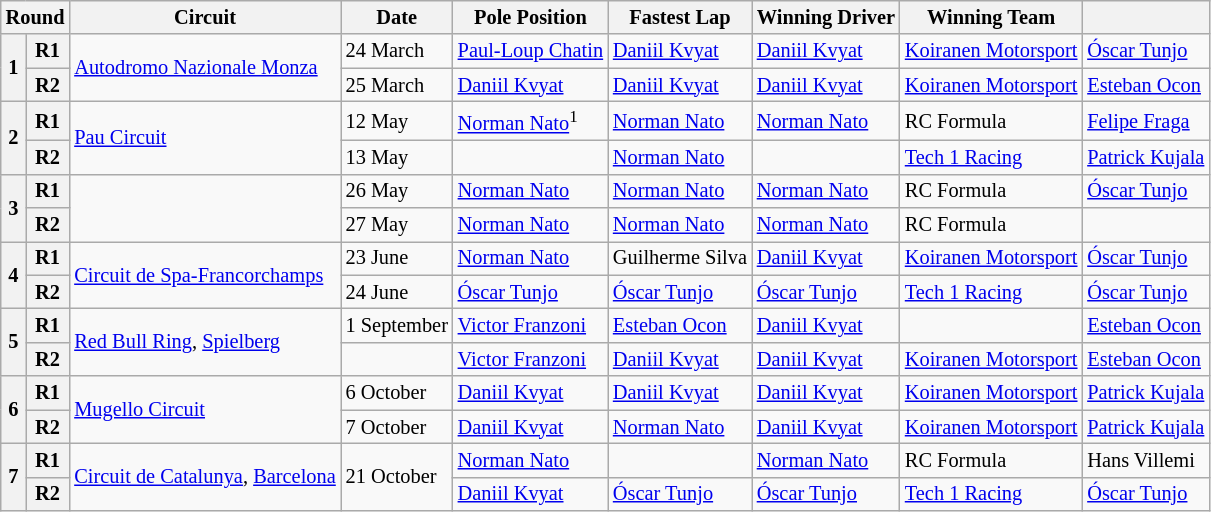<table class="wikitable" style="font-size: 85%">
<tr>
<th colspan=2>Round</th>
<th>Circuit</th>
<th>Date</th>
<th>Pole Position</th>
<th>Fastest Lap</th>
<th>Winning Driver</th>
<th>Winning Team</th>
<th></th>
</tr>
<tr>
<th rowspan=2>1</th>
<th>R1</th>
<td rowspan=2> <a href='#'>Autodromo Nazionale Monza</a></td>
<td>24 March</td>
<td> <a href='#'>Paul-Loup Chatin</a></td>
<td> <a href='#'>Daniil Kvyat</a></td>
<td> <a href='#'>Daniil Kvyat</a></td>
<td> <a href='#'>Koiranen Motorsport</a></td>
<td> <a href='#'>Óscar Tunjo</a></td>
</tr>
<tr>
<th>R2</th>
<td>25 March</td>
<td> <a href='#'>Daniil Kvyat</a></td>
<td> <a href='#'>Daniil Kvyat</a></td>
<td> <a href='#'>Daniil Kvyat</a></td>
<td> <a href='#'>Koiranen Motorsport</a></td>
<td> <a href='#'>Esteban Ocon</a></td>
</tr>
<tr>
<th rowspan=2>2</th>
<th>R1</th>
<td rowspan=2> <a href='#'>Pau Circuit</a></td>
<td>12 May</td>
<td> <a href='#'>Norman Nato</a><sup>1</sup></td>
<td> <a href='#'>Norman Nato</a></td>
<td> <a href='#'>Norman Nato</a></td>
<td> RC Formula</td>
<td> <a href='#'>Felipe Fraga</a></td>
</tr>
<tr>
<th>R2</th>
<td>13 May</td>
<td></td>
<td> <a href='#'>Norman Nato</a></td>
<td></td>
<td> <a href='#'>Tech 1 Racing</a></td>
<td> <a href='#'>Patrick Kujala</a></td>
</tr>
<tr>
<th rowspan=2>3</th>
<th>R1</th>
<td rowspan=2></td>
<td>26 May</td>
<td> <a href='#'>Norman Nato</a></td>
<td> <a href='#'>Norman Nato</a></td>
<td> <a href='#'>Norman Nato</a></td>
<td> RC Formula</td>
<td> <a href='#'>Óscar Tunjo</a></td>
</tr>
<tr>
<th>R2</th>
<td>27 May</td>
<td> <a href='#'>Norman Nato</a></td>
<td> <a href='#'>Norman Nato</a></td>
<td> <a href='#'>Norman Nato</a></td>
<td> RC Formula</td>
<td></td>
</tr>
<tr>
<th rowspan=2>4</th>
<th>R1</th>
<td rowspan=2> <a href='#'>Circuit de Spa-Francorchamps</a></td>
<td>23 June</td>
<td> <a href='#'>Norman Nato</a></td>
<td> Guilherme Silva</td>
<td> <a href='#'>Daniil Kvyat</a></td>
<td> <a href='#'>Koiranen Motorsport</a></td>
<td> <a href='#'>Óscar Tunjo</a></td>
</tr>
<tr>
<th>R2</th>
<td>24 June</td>
<td> <a href='#'>Óscar Tunjo</a></td>
<td> <a href='#'>Óscar Tunjo</a></td>
<td> <a href='#'>Óscar Tunjo</a></td>
<td> <a href='#'>Tech 1 Racing</a></td>
<td> <a href='#'>Óscar Tunjo</a></td>
</tr>
<tr>
<th rowspan=2>5</th>
<th>R1</th>
<td rowspan=2> <a href='#'>Red Bull Ring</a>, <a href='#'>Spielberg</a></td>
<td>1 September</td>
<td> <a href='#'>Victor Franzoni</a></td>
<td> <a href='#'>Esteban Ocon</a></td>
<td> <a href='#'>Daniil Kvyat</a></td>
<td></td>
<td> <a href='#'>Esteban Ocon</a></td>
</tr>
<tr>
<th>R2</th>
<td></td>
<td> <a href='#'>Victor Franzoni</a></td>
<td> <a href='#'>Daniil Kvyat</a></td>
<td> <a href='#'>Daniil Kvyat</a></td>
<td> <a href='#'>Koiranen Motorsport</a></td>
<td> <a href='#'>Esteban Ocon</a></td>
</tr>
<tr>
<th rowspan=2>6</th>
<th>R1</th>
<td rowspan=2> <a href='#'>Mugello Circuit</a></td>
<td>6 October</td>
<td> <a href='#'>Daniil Kvyat</a></td>
<td> <a href='#'>Daniil Kvyat</a></td>
<td> <a href='#'>Daniil Kvyat</a></td>
<td> <a href='#'>Koiranen Motorsport</a></td>
<td> <a href='#'>Patrick Kujala</a></td>
</tr>
<tr>
<th>R2</th>
<td>7 October</td>
<td> <a href='#'>Daniil Kvyat</a></td>
<td> <a href='#'>Norman Nato</a></td>
<td> <a href='#'>Daniil Kvyat</a></td>
<td> <a href='#'>Koiranen Motorsport</a></td>
<td> <a href='#'>Patrick Kujala</a></td>
</tr>
<tr>
<th rowspan=2>7</th>
<th>R1</th>
<td rowspan=2> <a href='#'>Circuit de Catalunya</a>, <a href='#'>Barcelona</a></td>
<td rowspan=2>21 October</td>
<td> <a href='#'>Norman Nato</a></td>
<td></td>
<td> <a href='#'>Norman Nato</a></td>
<td> RC Formula</td>
<td> Hans Villemi</td>
</tr>
<tr>
<th>R2</th>
<td> <a href='#'>Daniil Kvyat</a></td>
<td> <a href='#'>Óscar Tunjo</a></td>
<td> <a href='#'>Óscar Tunjo</a></td>
<td> <a href='#'>Tech 1 Racing</a></td>
<td> <a href='#'>Óscar Tunjo</a></td>
</tr>
</table>
